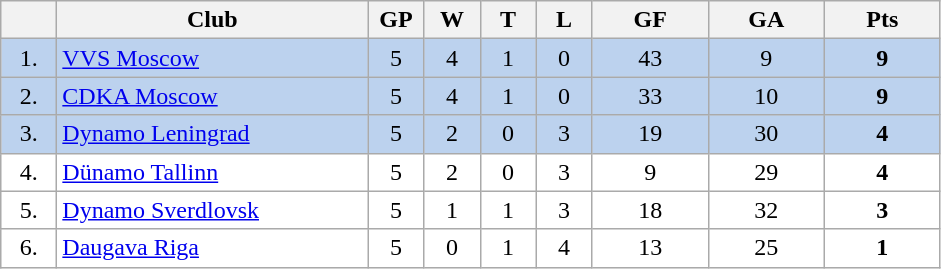<table class="wikitable">
<tr>
<th width="30"></th>
<th width="200">Club</th>
<th width="30">GP</th>
<th width="30">W</th>
<th width="30">T</th>
<th width="30">L</th>
<th width="70">GF</th>
<th width="70">GA</th>
<th width="70">Pts</th>
</tr>
<tr bgcolor="#BCD2EE" align="center">
<td>1.</td>
<td align="left"><a href='#'>VVS Moscow</a></td>
<td>5</td>
<td>4</td>
<td>1</td>
<td>0</td>
<td>43</td>
<td>9</td>
<td><strong>9</strong></td>
</tr>
<tr bgcolor="#BCD2EE" align="center">
<td>2.</td>
<td align="left"><a href='#'>CDKA Moscow</a></td>
<td>5</td>
<td>4</td>
<td>1</td>
<td>0</td>
<td>33</td>
<td>10</td>
<td><strong>9</strong></td>
</tr>
<tr bgcolor="#BCD2EE" align="center">
<td>3.</td>
<td align="left"><a href='#'>Dynamo Leningrad</a></td>
<td>5</td>
<td>2</td>
<td>0</td>
<td>3</td>
<td>19</td>
<td>30</td>
<td><strong>4</strong></td>
</tr>
<tr bgcolor="#FFFFFF" align="center">
<td>4.</td>
<td align="left"><a href='#'>Dünamo Tallinn</a></td>
<td>5</td>
<td>2</td>
<td>0</td>
<td>3</td>
<td>9</td>
<td>29</td>
<td><strong>4</strong></td>
</tr>
<tr bgcolor="#FFFFFF" align="center">
<td>5.</td>
<td align="left"><a href='#'>Dynamo Sverdlovsk</a></td>
<td>5</td>
<td>1</td>
<td>1</td>
<td>3</td>
<td>18</td>
<td>32</td>
<td><strong>3</strong></td>
</tr>
<tr bgcolor="#FFFFFF" align="center">
<td>6.</td>
<td align="left"><a href='#'>Daugava Riga</a></td>
<td>5</td>
<td>0</td>
<td>1</td>
<td>4</td>
<td>13</td>
<td>25</td>
<td><strong>1</strong></td>
</tr>
</table>
